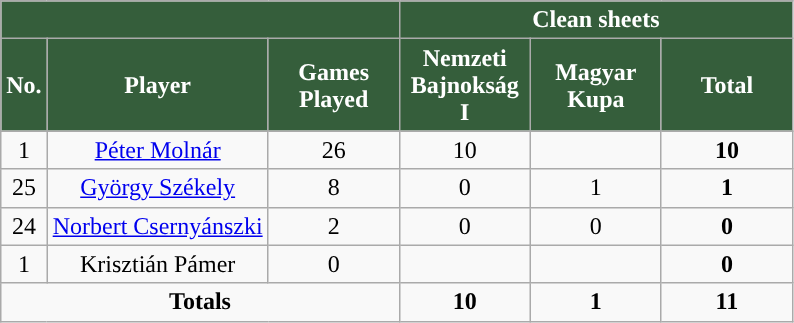<table class="wikitable sortable alternance" style="text-align:center">
<tr>
<th colspan="3" style="background:#355E3B"></th>
<th colspan="4" style="background:#355E3B;color:#FFFFFF">Clean sheets</th>
</tr>
<tr>
<th style="background-color:#355E3B;color:#FFFFFF">No.</th>
<th style="background-color:#355E3B;color:#FFFFFF">Player</th>
<th width=80 style="background-color:#355E3B;color:#FFFFFF">Games Played</th>
<th width=80 style="background-color:#355E3B;color:#FFFFFF">Nemzeti Bajnokság I</th>
<th width=80 style="background-color:#355E3B;color:#FFFFFF">Magyar Kupa</th>
<th width=80 style="background-color:#355E3B;color:#FFFFFF">Total</th>
</tr>
<tr>
<td>1</td>
<td> <a href='#'>Péter Molnár</a></td>
<td>26</td>
<td>10</td>
<td></td>
<td><strong>10</strong></td>
</tr>
<tr>
<td>25</td>
<td> <a href='#'>György Székely</a></td>
<td>8</td>
<td>0</td>
<td>1</td>
<td><strong>1</strong></td>
</tr>
<tr>
<td>24</td>
<td> <a href='#'>Norbert Csernyánszki</a></td>
<td>2</td>
<td>0</td>
<td>0</td>
<td><strong>0</strong></td>
</tr>
<tr>
<td>1</td>
<td> Krisztián Pámer</td>
<td>0</td>
<td></td>
<td></td>
<td><strong>0</strong></td>
</tr>
<tr class="sortbottom">
<td colspan="3"><strong>Totals</strong></td>
<td><strong>10</strong></td>
<td><strong>1</strong></td>
<td><strong>11</strong></td>
</tr>
</table>
